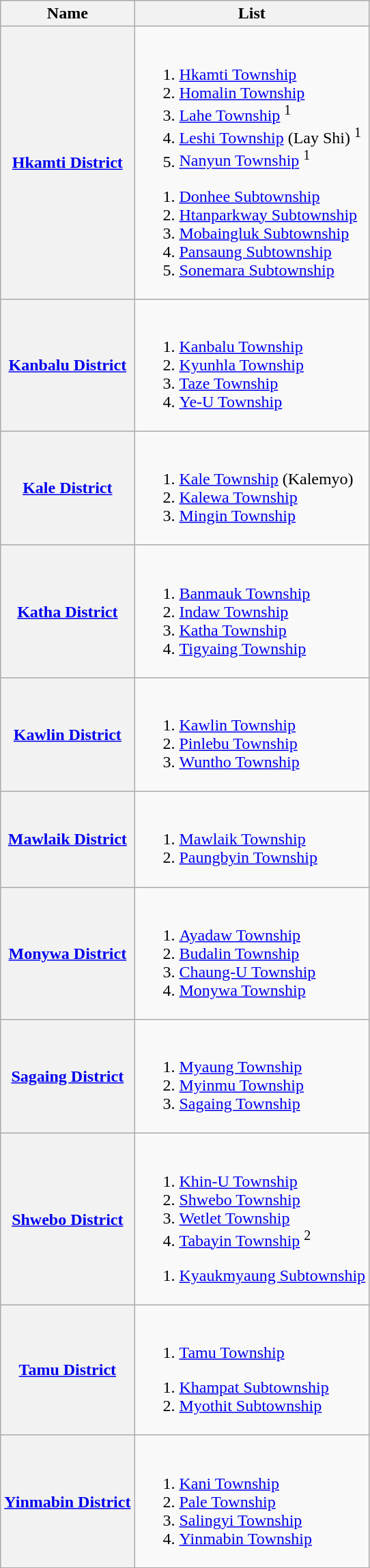<table class=wikitable>
<tr>
<th>Name</th>
<th>List</th>
</tr>
<tr>
<th><a href='#'>Hkamti District</a></th>
<td><br>
<ol><li><a href='#'>Hkamti Township</a></li><li><a href='#'>Homalin Township</a></li><li><a href='#'>Lahe Township</a> <sup>1</sup></li><li><a href='#'>Leshi Township</a> (Lay Shi) <sup>1</sup></li><li><a href='#'>Nanyun Township</a> <sup>1</sup></li></ol><ol><li><a href='#'>Donhee Subtownship</a></li><li><a href='#'>Htanparkway Subtownship</a></li><li><a href='#'>Mobaingluk Subtownship</a></li><li><a href='#'>Pansaung Subtownship</a></li><li><a href='#'>Sonemara Subtownship</a></li></ol></td>
</tr>
<tr>
<th><a href='#'>Kanbalu District</a></th>
<td><br><ol><li><a href='#'>Kanbalu Township</a></li><li><a href='#'>Kyunhla Township</a></li><li><a href='#'>Taze Township</a></li><li><a href='#'>Ye-U Township</a></li></ol></td>
</tr>
<tr>
<th><a href='#'>Kale District</a></th>
<td><br><ol><li><a href='#'>Kale Township</a> (Kalemyo)</li><li><a href='#'>Kalewa Township</a></li><li><a href='#'>Mingin Township</a></li></ol></td>
</tr>
<tr>
<th><a href='#'>Katha District</a></th>
<td><br><ol><li><a href='#'>Banmauk Township</a></li><li><a href='#'>Indaw Township</a></li><li><a href='#'>Katha Township</a></li><li><a href='#'>Tigyaing Township</a></li></ol></td>
</tr>
<tr>
<th><a href='#'>Kawlin District</a></th>
<td><br><ol><li><a href='#'>Kawlin Township</a></li><li><a href='#'>Pinlebu Township</a></li><li><a href='#'>Wuntho Township</a></li></ol></td>
</tr>
<tr>
<th><a href='#'>Mawlaik District</a></th>
<td><br><ol><li><a href='#'>Mawlaik Township</a></li><li><a href='#'>Paungbyin Township</a></li></ol></td>
</tr>
<tr>
<th><a href='#'>Monywa District</a></th>
<td><br><ol><li><a href='#'>Ayadaw Township</a></li><li><a href='#'>Budalin Township</a></li><li><a href='#'>Chaung-U Township</a></li><li><a href='#'>Monywa Township</a></li></ol></td>
</tr>
<tr>
<th><a href='#'>Sagaing District</a></th>
<td><br><ol><li><a href='#'>Myaung Township</a></li><li><a href='#'>Myinmu Township</a></li><li><a href='#'>Sagaing Township</a></li></ol></td>
</tr>
<tr>
<th><a href='#'>Shwebo District</a></th>
<td><br>
<ol><li><a href='#'>Khin-U Township</a></li><li><a href='#'>Shwebo Township</a></li><li><a href='#'>Wetlet Township</a></li><li><a href='#'>Tabayin Township</a> <sup>2</sup></li></ol><ol><li><a href='#'>Kyaukmyaung Subtownship</a></li></ol></td>
</tr>
<tr>
<th><a href='#'>Tamu District</a></th>
<td><br>
<ol><li><a href='#'>Tamu Township</a></li></ol><ol><li><a href='#'>Khampat Subtownship</a></li><li><a href='#'>Myothit Subtownship</a></li></ol></td>
</tr>
<tr>
<th><a href='#'>Yinmabin District</a></th>
<td><br><ol><li><a href='#'>Kani Township</a></li><li><a href='#'>Pale Township</a></li><li><a href='#'>Salingyi Township</a></li><li><a href='#'>Yinmabin Township</a></li></ol></td>
</tr>
</table>
